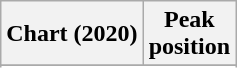<table class="wikitable sortable plainrowheaders" style="text-align:center">
<tr>
<th scope="col">Chart (2020)</th>
<th scope="col">Peak<br> position</th>
</tr>
<tr>
</tr>
<tr>
</tr>
</table>
